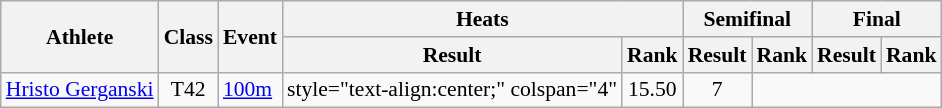<table class=wikitable style="font-size:90%">
<tr>
<th rowspan="2">Athlete</th>
<th rowspan="2">Class</th>
<th rowspan="2">Event</th>
<th colspan="2">Heats</th>
<th colspan="2">Semifinal</th>
<th colspan="2">Final</th>
</tr>
<tr>
<th>Result</th>
<th>Rank</th>
<th>Result</th>
<th>Rank</th>
<th>Result</th>
<th>Rank</th>
</tr>
<tr>
<td><a href='#'>Hristo Gerganski</a></td>
<td style="text-align:center;">T42</td>
<td><a href='#'>100m</a></td>
<td>style="text-align:center;" colspan="4" </td>
<td style="text-align:center;">15.50</td>
<td style="text-align:center;">7</td>
</tr>
</table>
